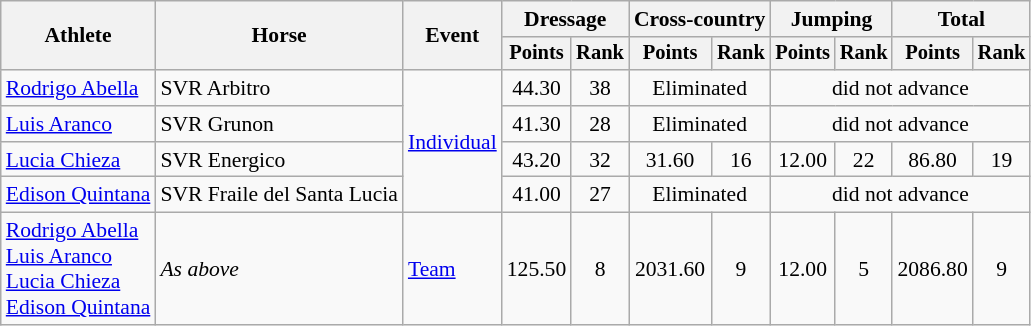<table class=wikitable style=font-size:90%;text-align:center>
<tr>
<th rowspan=2>Athlete</th>
<th rowspan=2>Horse</th>
<th rowspan=2>Event</th>
<th colspan=2>Dressage</th>
<th colspan=2>Cross-country</th>
<th colspan=2>Jumping</th>
<th colspan=2>Total</th>
</tr>
<tr style=font-size:95%>
<th>Points</th>
<th>Rank</th>
<th>Points</th>
<th>Rank</th>
<th>Points</th>
<th>Rank</th>
<th>Points</th>
<th>Rank</th>
</tr>
<tr>
<td align=left><a href='#'>Rodrigo Abella</a></td>
<td align=left>SVR Arbitro</td>
<td align=left rowspan=4><a href='#'>Individual</a></td>
<td>44.30</td>
<td>38</td>
<td colspan=2>Eliminated</td>
<td colspan=4>did not advance</td>
</tr>
<tr>
<td align=left><a href='#'>Luis Aranco</a></td>
<td align=left>SVR Grunon</td>
<td>41.30</td>
<td>28</td>
<td colspan=2>Eliminated</td>
<td colspan=4>did not advance</td>
</tr>
<tr>
<td align=left><a href='#'>Lucia Chieza</a></td>
<td align=left>SVR Energico</td>
<td>43.20</td>
<td>32</td>
<td>31.60</td>
<td>16</td>
<td>12.00</td>
<td>22</td>
<td>86.80</td>
<td>19</td>
</tr>
<tr>
<td align=left><a href='#'>Edison Quintana</a></td>
<td align=left>SVR Fraile del Santa Lucia</td>
<td>41.00</td>
<td>27</td>
<td colspan=2>Eliminated</td>
<td colspan=4>did not advance</td>
</tr>
<tr>
<td align=left><a href='#'>Rodrigo Abella</a><br><a href='#'>Luis Aranco</a><br><a href='#'>Lucia Chieza</a><br><a href='#'>Edison Quintana</a></td>
<td align=left><em>As above</em></td>
<td align=left><a href='#'>Team</a></td>
<td>125.50</td>
<td>8</td>
<td>2031.60</td>
<td>9</td>
<td>12.00</td>
<td>5</td>
<td>2086.80</td>
<td>9</td>
</tr>
</table>
